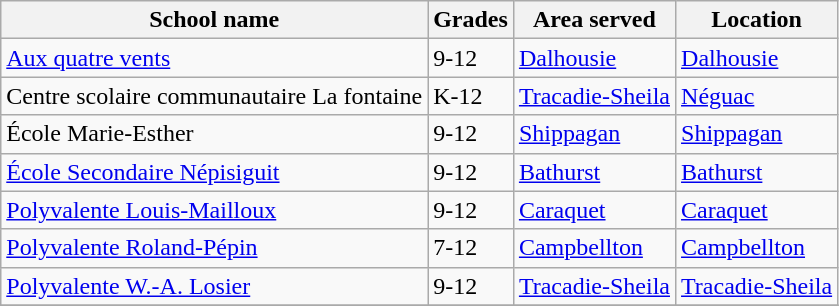<table class="wikitable plainrowheaders">
<tr>
<th>School name</th>
<th>Grades</th>
<th>Area served</th>
<th>Location</th>
</tr>
<tr>
<td><a href='#'>Aux quatre vents</a></td>
<td>9-12</td>
<td><a href='#'>Dalhousie</a></td>
<td><a href='#'>Dalhousie</a></td>
</tr>
<tr>
<td>Centre scolaire communautaire La fontaine</td>
<td>K-12</td>
<td><a href='#'>Tracadie-Sheila</a></td>
<td><a href='#'>Néguac</a></td>
</tr>
<tr>
<td>École Marie-Esther</td>
<td>9-12</td>
<td><a href='#'>Shippagan</a></td>
<td><a href='#'>Shippagan</a></td>
</tr>
<tr>
<td><a href='#'>École Secondaire Népisiguit</a></td>
<td>9-12</td>
<td><a href='#'>Bathurst</a></td>
<td><a href='#'>Bathurst</a></td>
</tr>
<tr>
<td><a href='#'>Polyvalente Louis-Mailloux</a></td>
<td>9-12</td>
<td><a href='#'>Caraquet</a></td>
<td><a href='#'>Caraquet</a></td>
</tr>
<tr>
<td><a href='#'>Polyvalente Roland-Pépin</a></td>
<td>7-12</td>
<td><a href='#'>Campbellton</a></td>
<td><a href='#'>Campbellton</a></td>
</tr>
<tr>
<td><a href='#'>Polyvalente W.-A. Losier</a></td>
<td>9-12</td>
<td><a href='#'>Tracadie-Sheila</a></td>
<td><a href='#'>Tracadie-Sheila</a></td>
</tr>
<tr>
</tr>
</table>
